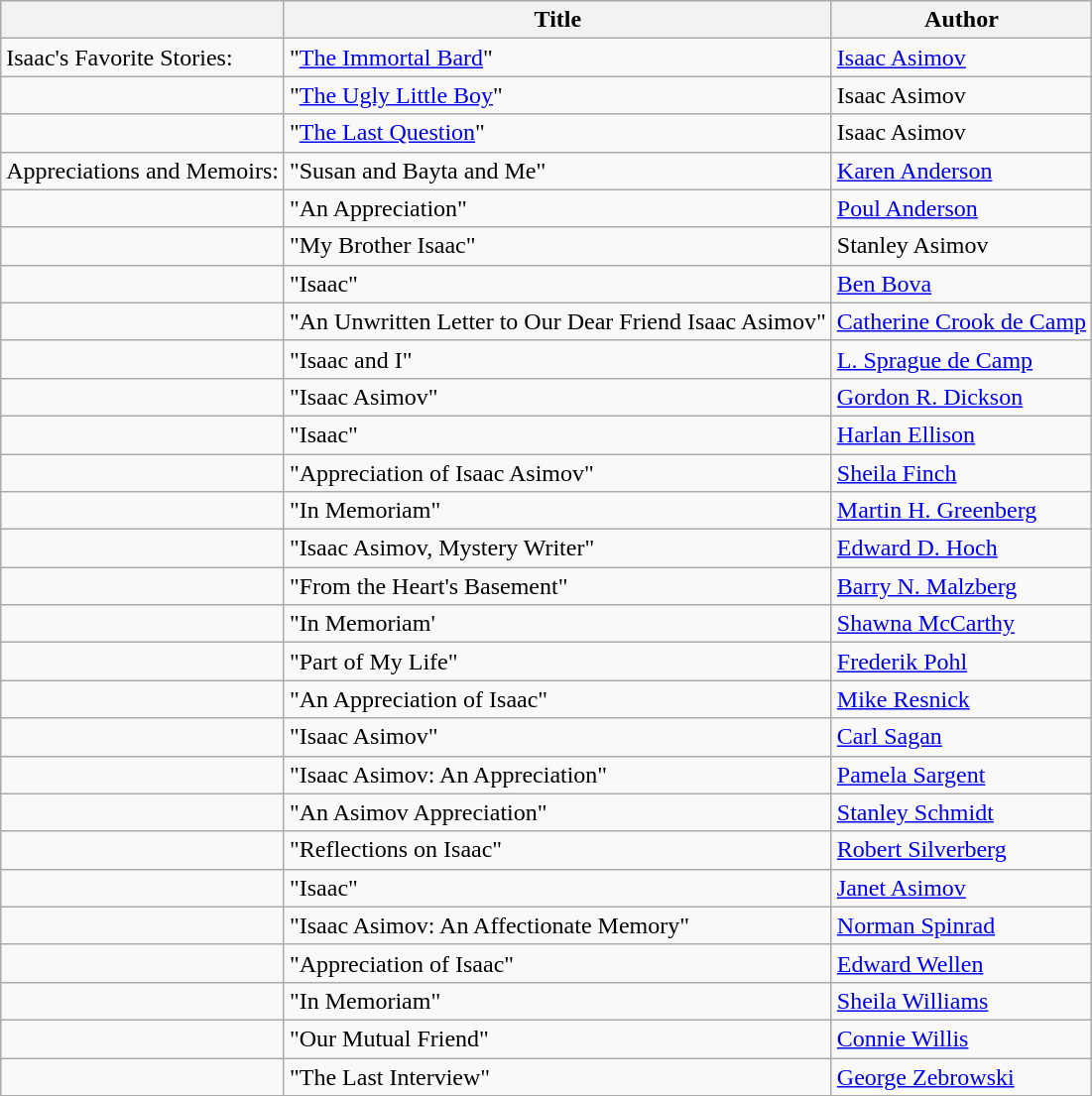<table class="wikitable">
<tr>
<th></th>
<th>Title</th>
<th>Author</th>
</tr>
<tr>
<td>Isaac's Favorite Stories:</td>
<td>"<a href='#'>The Immortal Bard</a>"</td>
<td><a href='#'>Isaac Asimov</a></td>
</tr>
<tr>
<td></td>
<td>"<a href='#'>The Ugly Little Boy</a>"</td>
<td>Isaac Asimov</td>
</tr>
<tr>
<td></td>
<td>"<a href='#'>The Last Question</a>"</td>
<td>Isaac Asimov</td>
</tr>
<tr>
<td>Appreciations and Memoirs:</td>
<td>"Susan and Bayta and Me"</td>
<td><a href='#'>Karen Anderson</a></td>
</tr>
<tr>
<td></td>
<td>"An Appreciation"</td>
<td><a href='#'>Poul Anderson</a></td>
</tr>
<tr>
<td></td>
<td>"My Brother Isaac"</td>
<td>Stanley Asimov</td>
</tr>
<tr>
<td></td>
<td>"Isaac"</td>
<td><a href='#'>Ben Bova</a></td>
</tr>
<tr>
<td></td>
<td>"An Unwritten Letter to Our Dear Friend Isaac Asimov"</td>
<td><a href='#'>Catherine Crook de Camp</a></td>
</tr>
<tr>
<td></td>
<td>"Isaac and I"</td>
<td><a href='#'>L. Sprague de Camp</a></td>
</tr>
<tr>
<td></td>
<td>"Isaac Asimov"</td>
<td><a href='#'>Gordon R. Dickson</a></td>
</tr>
<tr>
<td></td>
<td>"Isaac"</td>
<td><a href='#'>Harlan Ellison</a></td>
</tr>
<tr>
<td></td>
<td>"Appreciation of Isaac Asimov"</td>
<td><a href='#'>Sheila Finch</a></td>
</tr>
<tr>
<td></td>
<td>"In Memoriam"</td>
<td><a href='#'>Martin H. Greenberg</a></td>
</tr>
<tr>
<td></td>
<td>"Isaac Asimov, Mystery Writer"</td>
<td><a href='#'>Edward D. Hoch</a></td>
</tr>
<tr>
<td></td>
<td>"From the Heart's Basement"</td>
<td><a href='#'>Barry N. Malzberg</a></td>
</tr>
<tr>
<td></td>
<td>"In Memoriam'</td>
<td><a href='#'>Shawna McCarthy</a></td>
</tr>
<tr>
<td></td>
<td>"Part of My Life"</td>
<td><a href='#'>Frederik Pohl</a></td>
</tr>
<tr>
<td></td>
<td>"An Appreciation of Isaac"</td>
<td><a href='#'>Mike Resnick</a></td>
</tr>
<tr>
<td></td>
<td>"Isaac Asimov"</td>
<td><a href='#'>Carl Sagan</a></td>
</tr>
<tr>
<td></td>
<td>"Isaac Asimov: An Appreciation"</td>
<td><a href='#'>Pamela Sargent</a></td>
</tr>
<tr>
<td></td>
<td>"An Asimov Appreciation"</td>
<td><a href='#'>Stanley Schmidt</a></td>
</tr>
<tr>
<td></td>
<td>"Reflections on Isaac"</td>
<td><a href='#'>Robert Silverberg</a></td>
</tr>
<tr>
<td></td>
<td>"Isaac"</td>
<td><a href='#'>Janet Asimov</a></td>
</tr>
<tr>
<td></td>
<td>"Isaac Asimov: An Affectionate Memory"</td>
<td><a href='#'>Norman Spinrad</a></td>
</tr>
<tr>
<td></td>
<td>"Appreciation of Isaac"</td>
<td><a href='#'>Edward Wellen</a></td>
</tr>
<tr>
<td></td>
<td>"In Memoriam"</td>
<td><a href='#'>Sheila Williams</a></td>
</tr>
<tr>
<td></td>
<td>"Our Mutual Friend"</td>
<td><a href='#'>Connie Willis</a></td>
</tr>
<tr>
<td></td>
<td>"The Last Interview"</td>
<td><a href='#'>George Zebrowski</a></td>
</tr>
<tr>
</tr>
</table>
